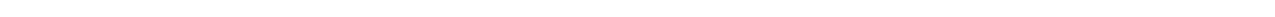<table style="width:1000px; text-align:center;">
<tr style="color:white;">
<td style="background:">2.8%</td>
<td style="background:">9.6%</td>
<td style="background:">42.0%</td>
<td style="background:"><strong>42.5%</strong></td>
<td style="background:">3.1%</td>
</tr>
<tr>
<td></td>
<td></td>
<td></td>
<td></td>
<td></td>
</tr>
</table>
